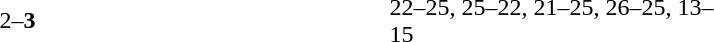<table>
<tr>
<th width=200></th>
<th width=80></th>
<th width=200></th>
<th width=220></th>
</tr>
<tr>
<td align=right></td>
<td align=center>2–<strong>3</strong></td>
<td><strong></strong></td>
<td>22–25, 25–22, 21–25, 26–25, 13–15</td>
</tr>
</table>
